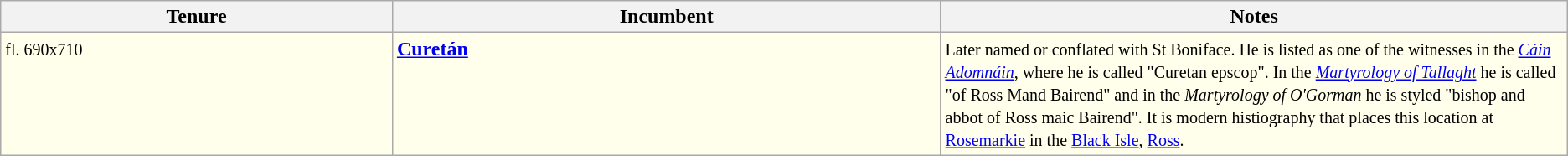<table class="wikitable">
<tr align=left>
<th width="25%">Tenure</th>
<th width="35%">Incumbent</th>
<th width="40%">Notes</th>
</tr>
<tr valign=top bgcolor="#ffffec">
<td><small>fl. 690x710</small></td>
<td><strong><a href='#'>Curetán</a></strong></td>
<td><small>Later named or conflated with St Boniface. He is listed as one of the witnesses in the <em><a href='#'>Cáin Adomnáin</a></em>, where he is called "Curetan epscop". In the <em><a href='#'>Martyrology of Tallaght</a></em> he is called "of Ross Mand Bairend" and in the <em>Martyrology of O'Gorman</em> he is styled "bishop and abbot of Ross maic Bairend". It is modern histiography that places this location at <a href='#'>Rosemarkie</a> in the <a href='#'>Black Isle</a>, <a href='#'>Ross</a>.</small></td>
</tr>
</table>
